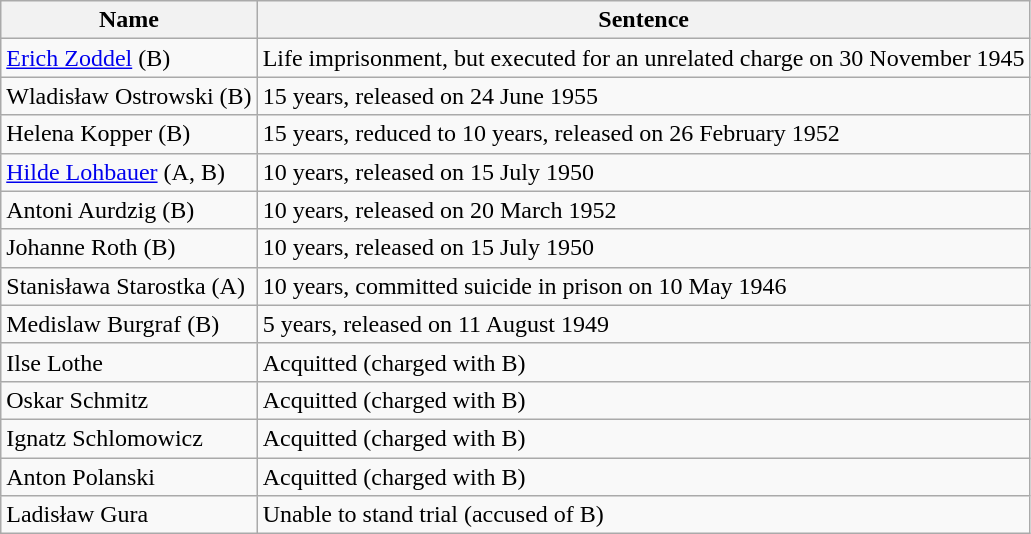<table class="wikitable">
<tr>
<th align="left">Name</th>
<th align="left">Sentence</th>
</tr>
<tr>
<td><a href='#'>Erich Zoddel</a> (B)</td>
<td>Life imprisonment, but executed for an unrelated charge on 30 November 1945</td>
</tr>
<tr>
<td>Wladisław Ostrowski (B)</td>
<td>15 years, released on 24 June 1955</td>
</tr>
<tr>
<td>Helena Kopper (B)</td>
<td>15 years, reduced to 10 years, released on 26 February 1952</td>
</tr>
<tr>
<td><a href='#'>Hilde Lohbauer</a> (A, B)</td>
<td>10 years, released on 15 July 1950</td>
</tr>
<tr>
<td>Antoni Aurdzig (B)</td>
<td>10 years, released on 20 March 1952</td>
</tr>
<tr>
<td>Johanne Roth (B)</td>
<td>10 years, released on 15 July 1950</td>
</tr>
<tr>
<td>Stanisława Starostka (A)</td>
<td>10 years, committed suicide in prison on 10 May 1946</td>
</tr>
<tr>
<td>Medislaw Burgraf (B)</td>
<td>5 years, released on 11 August 1949</td>
</tr>
<tr>
<td>Ilse Lothe</td>
<td>Acquitted (charged with B)</td>
</tr>
<tr>
<td>Oskar Schmitz</td>
<td>Acquitted (charged with B)</td>
</tr>
<tr>
<td>Ignatz Schlomowicz</td>
<td>Acquitted (charged with B)</td>
</tr>
<tr>
<td>Anton Polanski</td>
<td>Acquitted (charged with B)</td>
</tr>
<tr>
<td>Ladisław Gura</td>
<td>Unable to stand trial (accused of B)</td>
</tr>
</table>
